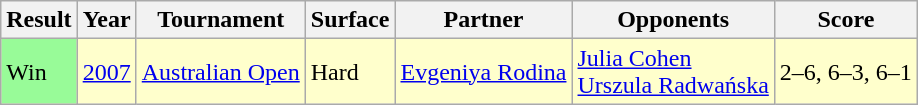<table class=wikitable>
<tr>
<th>Result</th>
<th>Year</th>
<th>Tournament</th>
<th>Surface</th>
<th>Partner</th>
<th>Opponents</th>
<th>Score</th>
</tr>
<tr style="background:#ffc;">
<td style="background:#98fb98;">Win</td>
<td><a href='#'>2007</a></td>
<td><a href='#'>Australian Open</a></td>
<td>Hard</td>
<td> <a href='#'>Evgeniya Rodina</a></td>
<td> <a href='#'>Julia Cohen</a> <br>  <a href='#'>Urszula Radwańska</a></td>
<td>2–6, 6–3, 6–1</td>
</tr>
</table>
